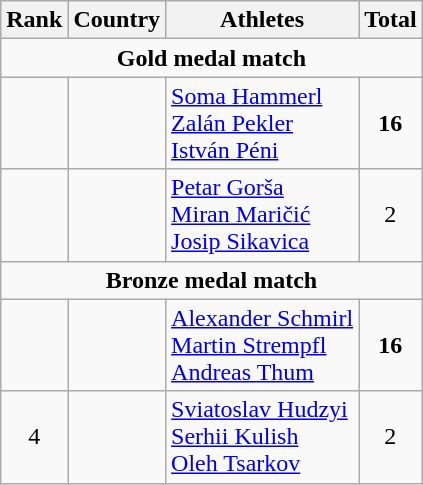<table class="wikitable" style="text-align:center">
<tr>
<th>Rank</th>
<th>Country</th>
<th>Athletes</th>
<th>Total</th>
</tr>
<tr>
<td colspan=4><strong>Gold medal match</strong></td>
</tr>
<tr>
<td></td>
<td align=left></td>
<td align=left><a href='#'>Soma Hammerl</a><br><a href='#'>Zalán Pekler</a><br><a href='#'>István Péni</a></td>
<td><strong>16</strong></td>
</tr>
<tr>
<td></td>
<td align=left></td>
<td align=left><a href='#'>Petar Gorša</a><br><a href='#'>Miran Maričić</a><br><a href='#'>Josip Sikavica</a></td>
<td>2</td>
</tr>
<tr>
<td colspan=4><strong>Bronze medal match</strong></td>
</tr>
<tr>
<td></td>
<td align=left></td>
<td align=left><a href='#'>Alexander Schmirl</a><br><a href='#'>Martin Strempfl</a><br><a href='#'>Andreas Thum</a></td>
<td><strong>16</strong></td>
</tr>
<tr>
<td>4</td>
<td align=left></td>
<td align=left><a href='#'>Sviatoslav Hudzyi</a><br><a href='#'>Serhii Kulish</a><br><a href='#'>Oleh Tsarkov</a></td>
<td>2</td>
</tr>
</table>
